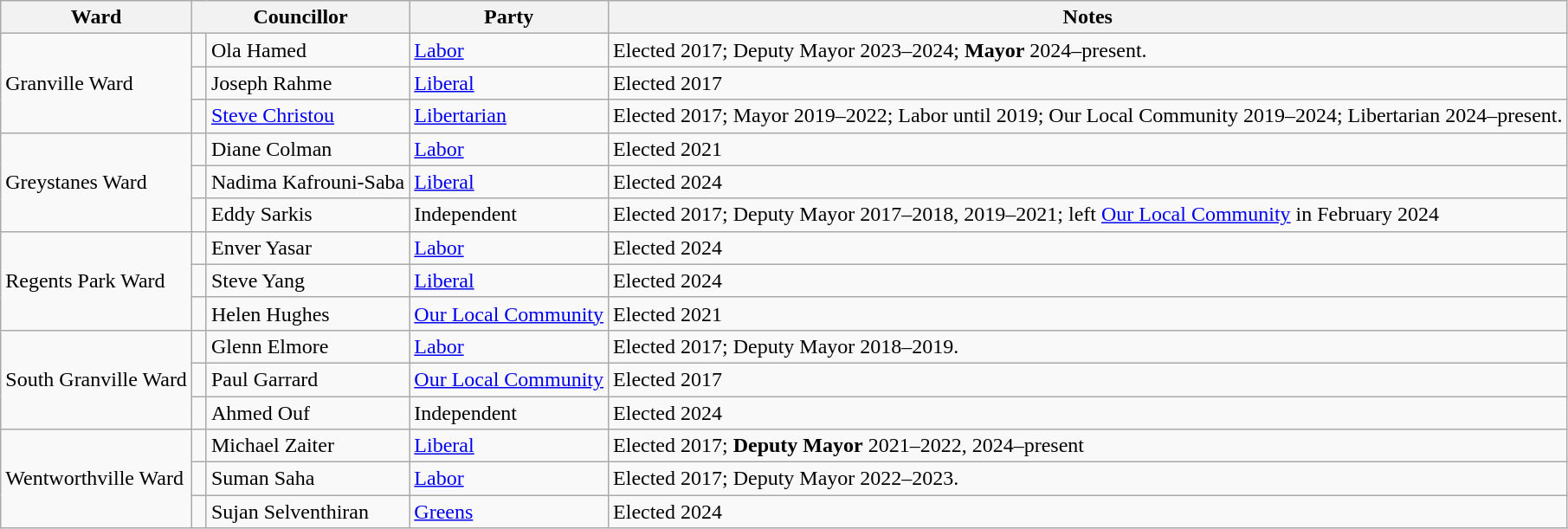<table class="wikitable">
<tr>
<th>Ward</th>
<th colspan="2">Councillor</th>
<th>Party</th>
<th>Notes</th>
</tr>
<tr>
<td rowspan="3">Granville Ward</td>
<td> </td>
<td>Ola Hamed</td>
<td><a href='#'>Labor</a></td>
<td>Elected 2017; Deputy Mayor 2023–2024; <strong>Mayor</strong> 2024–present.</td>
</tr>
<tr>
<td> </td>
<td>Joseph Rahme</td>
<td><a href='#'>Liberal</a></td>
<td>Elected 2017</td>
</tr>
<tr>
<td> </td>
<td><a href='#'>Steve Christou</a></td>
<td><a href='#'>Libertarian</a></td>
<td>Elected 2017; Mayor 2019–2022; Labor until 2019; Our Local Community 2019–2024; Libertarian 2024–present.  </td>
</tr>
<tr>
<td rowspan="3">Greystanes Ward</td>
<td> </td>
<td>Diane Colman</td>
<td><a href='#'>Labor</a></td>
<td>Elected 2021</td>
</tr>
<tr>
<td> </td>
<td>Nadima Kafrouni-Saba</td>
<td><a href='#'>Liberal</a></td>
<td>Elected 2024</td>
</tr>
<tr>
<td> </td>
<td>Eddy Sarkis</td>
<td>Independent</td>
<td>Elected 2017; Deputy Mayor 2017–2018, 2019–2021; left <a href='#'>Our Local Community</a> in February 2024</td>
</tr>
<tr>
<td rowspan="3">Regents Park Ward</td>
<td> </td>
<td>Enver Yasar</td>
<td><a href='#'>Labor</a></td>
<td>Elected 2024</td>
</tr>
<tr>
<td> </td>
<td>Steve Yang</td>
<td><a href='#'>Liberal</a></td>
<td>Elected 2024</td>
</tr>
<tr>
<td> </td>
<td>Helen Hughes</td>
<td><a href='#'>Our Local Community</a></td>
<td>Elected 2021</td>
</tr>
<tr>
<td rowspan="3">South Granville Ward</td>
<td> </td>
<td>Glenn Elmore</td>
<td><a href='#'>Labor</a></td>
<td>Elected 2017; Deputy Mayor 2018–2019.</td>
</tr>
<tr>
<td> </td>
<td>Paul Garrard</td>
<td><a href='#'>Our Local Community</a></td>
<td>Elected 2017</td>
</tr>
<tr>
<td> </td>
<td>Ahmed Ouf</td>
<td>Independent</td>
<td>Elected 2024</td>
</tr>
<tr>
<td rowspan="3">Wentworthville Ward</td>
<td> </td>
<td>Michael Zaiter</td>
<td><a href='#'>Liberal</a></td>
<td>Elected 2017; <strong>Deputy Mayor</strong> 2021–2022, 2024–present</td>
</tr>
<tr>
<td> </td>
<td>Suman Saha</td>
<td><a href='#'>Labor</a></td>
<td>Elected 2017; Deputy Mayor 2022–2023.</td>
</tr>
<tr>
<td> </td>
<td>Sujan Selventhiran</td>
<td><a href='#'>Greens</a></td>
<td>Elected 2024</td>
</tr>
</table>
